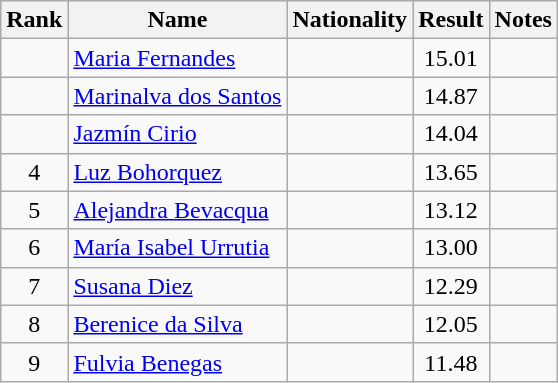<table class="wikitable sortable" style="text-align:center">
<tr>
<th>Rank</th>
<th>Name</th>
<th>Nationality</th>
<th>Result</th>
<th>Notes</th>
</tr>
<tr>
<td></td>
<td align=left><a href='#'>Maria Fernandes</a></td>
<td align=left></td>
<td>15.01</td>
<td></td>
</tr>
<tr>
<td></td>
<td align=left><a href='#'>Marinalva dos Santos</a></td>
<td align=left></td>
<td>14.87</td>
<td></td>
</tr>
<tr>
<td></td>
<td align=left><a href='#'>Jazmín Cirio</a></td>
<td align=left></td>
<td>14.04</td>
<td></td>
</tr>
<tr>
<td>4</td>
<td align=left><a href='#'>Luz Bohorquez</a></td>
<td align=left></td>
<td>13.65</td>
<td></td>
</tr>
<tr>
<td>5</td>
<td align=left><a href='#'>Alejandra Bevacqua</a></td>
<td align=left></td>
<td>13.12</td>
<td></td>
</tr>
<tr>
<td>6</td>
<td align=left><a href='#'>María Isabel Urrutia</a></td>
<td align=left></td>
<td>13.00</td>
<td></td>
</tr>
<tr>
<td>7</td>
<td align=left><a href='#'>Susana Diez</a></td>
<td align=left></td>
<td>12.29</td>
<td></td>
</tr>
<tr>
<td>8</td>
<td align=left><a href='#'>Berenice da Silva</a></td>
<td align=left></td>
<td>12.05</td>
<td></td>
</tr>
<tr>
<td>9</td>
<td align=left><a href='#'>Fulvia Benegas</a></td>
<td align=left></td>
<td>11.48</td>
<td></td>
</tr>
</table>
